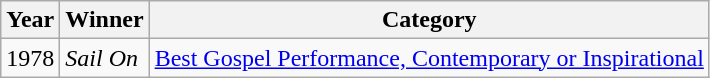<table class="wikitable">
<tr>
<th>Year</th>
<th>Winner</th>
<th>Category</th>
</tr>
<tr>
<td>1978</td>
<td><em>Sail On</em></td>
<td><a href='#'>Best Gospel Performance, Contemporary or Inspirational</a></td>
</tr>
</table>
